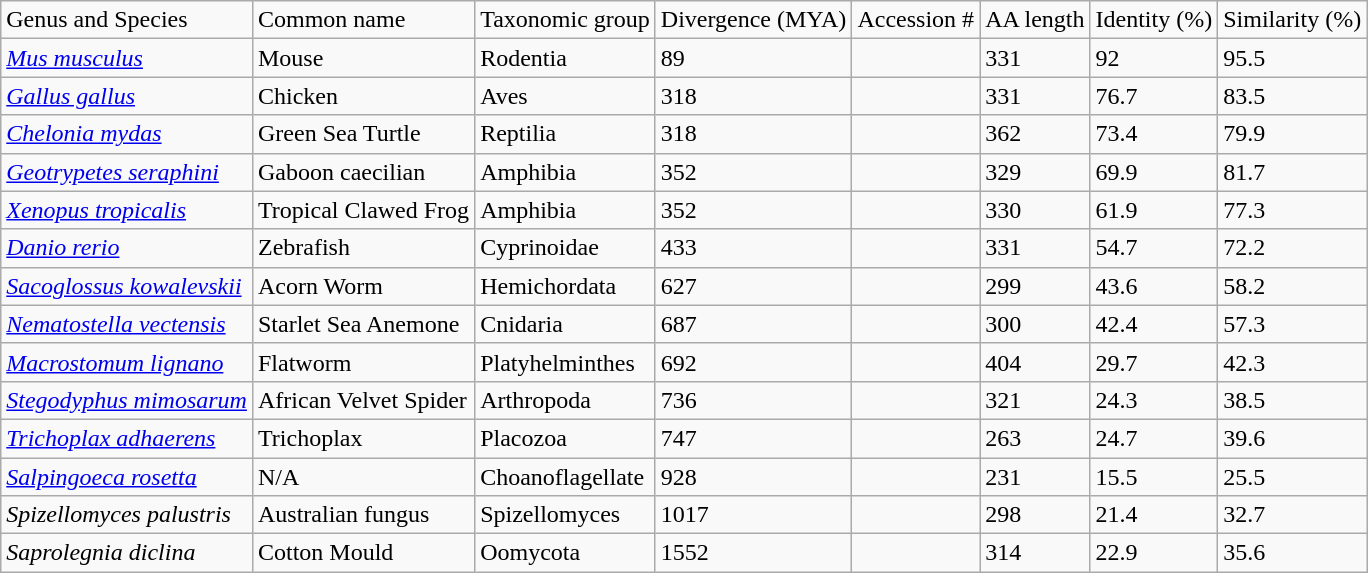<table class="wikitable">
<tr>
<td>Genus and Species</td>
<td>Common name</td>
<td>Taxonomic group</td>
<td>Divergence (MYA)</td>
<td>Accession #</td>
<td>AA length</td>
<td>Identity (%)</td>
<td>Similarity (%)</td>
</tr>
<tr>
<td><em><a href='#'>Mus musculus</a></em></td>
<td>Mouse</td>
<td>Rodentia</td>
<td>89</td>
<td></td>
<td>331</td>
<td>92</td>
<td>95.5</td>
</tr>
<tr>
<td><em><a href='#'>Gallus gallus</a></em></td>
<td>Chicken</td>
<td>Aves</td>
<td>318</td>
<td></td>
<td>331</td>
<td>76.7</td>
<td>83.5</td>
</tr>
<tr>
<td><em><a href='#'>Chelonia mydas</a></em></td>
<td>Green Sea Turtle</td>
<td>Reptilia</td>
<td>318</td>
<td></td>
<td>362</td>
<td>73.4</td>
<td>79.9</td>
</tr>
<tr>
<td><em><a href='#'>Geotrypetes seraphini</a></em></td>
<td>Gaboon caecilian</td>
<td>Amphibia</td>
<td>352</td>
<td></td>
<td>329</td>
<td>69.9</td>
<td>81.7</td>
</tr>
<tr>
<td><em><a href='#'>Xenopus tropicalis</a></em></td>
<td>Tropical Clawed Frog</td>
<td>Amphibia</td>
<td>352</td>
<td></td>
<td>330</td>
<td>61.9</td>
<td>77.3</td>
</tr>
<tr>
<td><em><a href='#'>Danio rerio</a></em></td>
<td>Zebrafish</td>
<td>Cyprinoidae</td>
<td>433</td>
<td></td>
<td>331</td>
<td>54.7</td>
<td>72.2</td>
</tr>
<tr>
<td><em><a href='#'>Sacoglossus kowalevskii</a></em></td>
<td>Acorn Worm</td>
<td>Hemichordata</td>
<td>627</td>
<td></td>
<td>299</td>
<td>43.6</td>
<td>58.2</td>
</tr>
<tr>
<td><em><a href='#'>Nematostella vectensis</a></em></td>
<td>Starlet Sea Anemone</td>
<td>Cnidaria</td>
<td>687</td>
<td></td>
<td>300</td>
<td>42.4</td>
<td>57.3</td>
</tr>
<tr>
<td><em><a href='#'>Macrostomum lignano</a></em></td>
<td>Flatworm</td>
<td>Platyhelminthes</td>
<td>692</td>
<td></td>
<td>404</td>
<td>29.7</td>
<td>42.3</td>
</tr>
<tr>
<td><em><a href='#'>Stegodyphus mimosarum</a></em></td>
<td>African Velvet Spider</td>
<td>Arthropoda</td>
<td>736</td>
<td></td>
<td>321</td>
<td>24.3</td>
<td>38.5</td>
</tr>
<tr>
<td><em><a href='#'>Trichoplax adhaerens</a></em></td>
<td>Trichoplax</td>
<td>Placozoa</td>
<td>747</td>
<td></td>
<td>263</td>
<td>24.7</td>
<td>39.6</td>
</tr>
<tr>
<td><em><a href='#'>Salpingoeca rosetta</a></em></td>
<td>N/A</td>
<td>Choanoflagellate</td>
<td>928</td>
<td></td>
<td>231</td>
<td>15.5</td>
<td>25.5</td>
</tr>
<tr>
<td><em>Spizellomyces palustris</em></td>
<td>Australian fungus</td>
<td>Spizellomyces</td>
<td>1017</td>
<td></td>
<td>298</td>
<td>21.4</td>
<td>32.7</td>
</tr>
<tr>
<td><em>Saprolegnia diclina</em></td>
<td>Cotton Mould</td>
<td>Oomycota</td>
<td>1552</td>
<td></td>
<td>314</td>
<td>22.9</td>
<td>35.6</td>
</tr>
</table>
